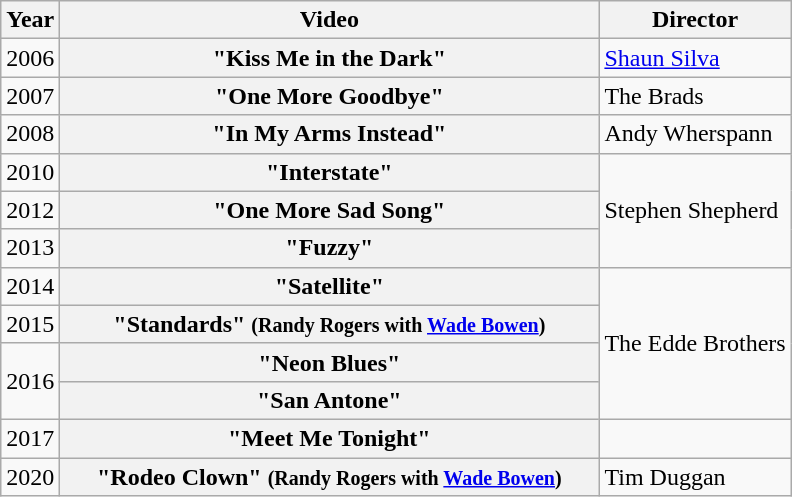<table class="wikitable plainrowheaders">
<tr>
<th>Year</th>
<th style="width:22em;">Video</th>
<th>Director</th>
</tr>
<tr>
<td>2006</td>
<th scope="row">"Kiss Me in the Dark"</th>
<td><a href='#'>Shaun Silva</a></td>
</tr>
<tr>
<td>2007</td>
<th scope="row">"One More Goodbye"</th>
<td>The Brads</td>
</tr>
<tr>
<td>2008</td>
<th scope="row">"In My Arms Instead"</th>
<td>Andy Wherspann</td>
</tr>
<tr>
<td>2010</td>
<th scope="row">"Interstate"</th>
<td rowspan="3">Stephen Shepherd</td>
</tr>
<tr>
<td>2012</td>
<th scope="row">"One More Sad Song"</th>
</tr>
<tr>
<td>2013</td>
<th scope="row">"Fuzzy"</th>
</tr>
<tr>
<td>2014</td>
<th scope="row">"Satellite"</th>
<td rowspan="4">The Edde Brothers</td>
</tr>
<tr>
<td>2015</td>
<th scope="row">"Standards" <small>(Randy Rogers with <a href='#'>Wade Bowen</a>)</small></th>
</tr>
<tr>
<td rowspan="2">2016</td>
<th scope="row">"Neon Blues"</th>
</tr>
<tr>
<th scope="row">"San Antone"</th>
</tr>
<tr>
<td>2017</td>
<th scope="row">"Meet Me Tonight"</th>
<td></td>
</tr>
<tr>
<td>2020</td>
<th scope="row">"Rodeo Clown" <small>(Randy Rogers with <a href='#'>Wade Bowen</a>)</small></th>
<td>Tim Duggan</td>
</tr>
</table>
